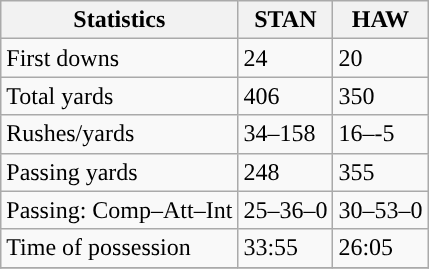<table class="wikitable" style="float: left;">
<tr>
<th>Statistics</th>
<th>STAN</th>
<th>HAW</th>
</tr>
<tr>
<td>First downs</td>
<td>24</td>
<td>20</td>
</tr>
<tr>
<td>Total yards</td>
<td>406</td>
<td>350</td>
</tr>
<tr>
<td>Rushes/yards</td>
<td>34–158</td>
<td>16–-5</td>
</tr>
<tr>
<td>Passing yards</td>
<td>248</td>
<td>355</td>
</tr>
<tr>
<td>Passing: Comp–Att–Int</td>
<td>25–36–0</td>
<td>30–53–0</td>
</tr>
<tr>
<td>Time of possession</td>
<td>33:55</td>
<td>26:05</td>
</tr>
<tr>
</tr>
</table>
